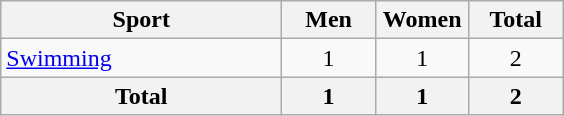<table class="wikitable sortable" style="text-align:center;">
<tr>
<th width=180>Sport</th>
<th width=55>Men</th>
<th width=55>Women</th>
<th width=55>Total</th>
</tr>
<tr>
<td align=left><a href='#'>Swimming</a></td>
<td>1</td>
<td>1</td>
<td>2</td>
</tr>
<tr>
<th>Total</th>
<th>1</th>
<th>1</th>
<th>2</th>
</tr>
</table>
